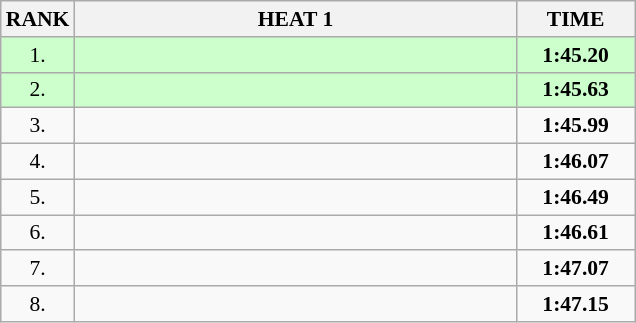<table class="wikitable" style="border-collapse: collapse; font-size: 90%;">
<tr>
<th>RANK</th>
<th style="width: 20em">HEAT 1</th>
<th style="width: 5em">TIME</th>
</tr>
<tr style="background:#ccffcc;">
<td align="center">1.</td>
<td></td>
<td align="center"><strong>1:45.20</strong></td>
</tr>
<tr style="background:#ccffcc;">
<td align="center">2.</td>
<td></td>
<td align="center"><strong>1:45.63</strong></td>
</tr>
<tr>
<td align="center">3.</td>
<td></td>
<td align="center"><strong>1:45.99</strong></td>
</tr>
<tr>
<td align="center">4.</td>
<td></td>
<td align="center"><strong>1:46.07</strong></td>
</tr>
<tr>
<td align="center">5.</td>
<td></td>
<td align="center"><strong>1:46.49</strong></td>
</tr>
<tr>
<td align="center">6.</td>
<td></td>
<td align="center"><strong>1:46.61</strong></td>
</tr>
<tr>
<td align="center">7.</td>
<td></td>
<td align="center"><strong>1:47.07</strong></td>
</tr>
<tr>
<td align="center">8.</td>
<td></td>
<td align="center"><strong>1:47.15</strong></td>
</tr>
</table>
